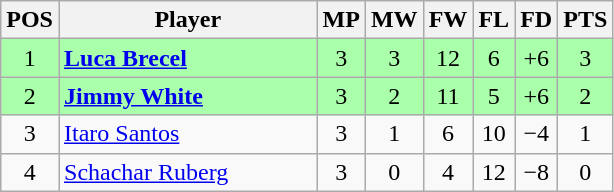<table class="wikitable" style="text-align: center;">
<tr>
<th width=20>POS</th>
<th width=165>Player</th>
<th width=20>MP</th>
<th width=20>MW</th>
<th width=20>FW</th>
<th width=20>FL</th>
<th width=20>FD</th>
<th width=20>PTS</th>
</tr>
<tr style="background:#aaffaa;">
<td>1</td>
<td style="text-align:left;"> <strong><a href='#'>Luca Brecel</a></strong></td>
<td>3</td>
<td>3</td>
<td>12</td>
<td>6</td>
<td>+6</td>
<td>3</td>
</tr>
<tr style="background:#aaffaa;">
<td>2</td>
<td style="text-align:left;"> <strong><a href='#'>Jimmy White</a></strong></td>
<td>3</td>
<td>2</td>
<td>11</td>
<td>5</td>
<td>+6</td>
<td>2</td>
</tr>
<tr>
<td>3</td>
<td style="text-align:left;"> <a href='#'>Itaro Santos</a></td>
<td>3</td>
<td>1</td>
<td>6</td>
<td>10</td>
<td>−4</td>
<td>1</td>
</tr>
<tr>
<td>4</td>
<td style="text-align:left;"> <a href='#'>Schachar Ruberg</a></td>
<td>3</td>
<td>0</td>
<td>4</td>
<td>12</td>
<td>−8</td>
<td>0</td>
</tr>
</table>
